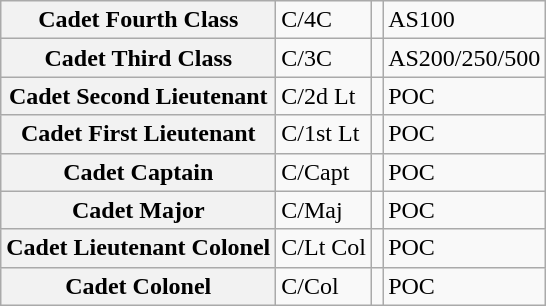<table class="wikitable">
<tr>
<th>Cadet Fourth Class</th>
<td>C/4C</td>
<td></td>
<td>AS100</td>
</tr>
<tr>
<th>Cadet Third Class</th>
<td>C/3C</td>
<td></td>
<td>AS200/250/500</td>
</tr>
<tr>
<th>Cadet Second Lieutenant</th>
<td>C/2d Lt</td>
<td></td>
<td>POC</td>
</tr>
<tr>
<th>Cadet First Lieutenant</th>
<td>C/1st Lt</td>
<td></td>
<td>POC</td>
</tr>
<tr>
<th>Cadet Captain</th>
<td>C/Capt</td>
<td></td>
<td>POC</td>
</tr>
<tr>
<th>Cadet Major</th>
<td>C/Maj</td>
<td></td>
<td>POC</td>
</tr>
<tr>
<th>Cadet Lieutenant Colonel</th>
<td>C/Lt Col</td>
<td></td>
<td>POC</td>
</tr>
<tr>
<th>Cadet Colonel</th>
<td>C/Col</td>
<td></td>
<td>POC</td>
</tr>
</table>
